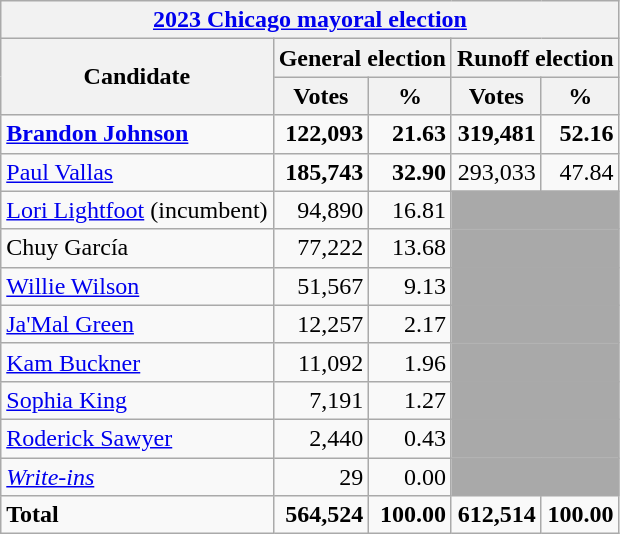<table class="wikitable">
<tr>
<th colspan=5><a href='#'>2023 Chicago mayoral election</a></th>
</tr>
<tr>
<th colspan="1" rowspan="2">Candidate</th>
<th colspan="2">General election</th>
<th colspan="2">Runoff election</th>
</tr>
<tr>
<th>Votes</th>
<th>%</th>
<th>Votes</th>
<th>%</th>
</tr>
<tr>
<td><strong><a href='#'>Brandon Johnson</a></strong></td>
<td align="right"><strong>122,093</strong></td>
<td align="right"><strong>21.63</strong></td>
<td align="right"><strong>319,481</strong></td>
<td align="right"><strong>52.16</strong></td>
</tr>
<tr>
<td><a href='#'>Paul Vallas</a></td>
<td align="right"><strong>185,743</strong></td>
<td align="right"><strong>32.90</strong></td>
<td align="right">293,033</td>
<td align="right">47.84</td>
</tr>
<tr>
<td><a href='#'>Lori Lightfoot</a> (incumbent)</td>
<td align="right">94,890</td>
<td align="right">16.81</td>
<td colspan=2 bgcolor=darkgray></td>
</tr>
<tr>
<td>Chuy García</td>
<td align="right">77,222</td>
<td align="right">13.68</td>
<td colspan=2 bgcolor=darkgray></td>
</tr>
<tr>
<td><a href='#'>Willie Wilson</a></td>
<td align="right">51,567</td>
<td align="right">9.13</td>
<td colspan=2 bgcolor=darkgray></td>
</tr>
<tr>
<td><a href='#'>Ja'Mal Green</a></td>
<td align="right">12,257</td>
<td align="right">2.17</td>
<td colspan=2 bgcolor=darkgray></td>
</tr>
<tr>
<td><a href='#'>Kam Buckner</a></td>
<td align="right">11,092</td>
<td align="right">1.96</td>
<td colspan=2 bgcolor=darkgray></td>
</tr>
<tr>
<td><a href='#'>Sophia King</a></td>
<td align="right">7,191</td>
<td align="right">1.27</td>
<td colspan=2 bgcolor=darkgray></td>
</tr>
<tr>
<td><a href='#'>Roderick Sawyer</a></td>
<td align="right">2,440</td>
<td align="right">0.43</td>
<td colspan=2 bgcolor=darkgray></td>
</tr>
<tr>
<td><em><a href='#'>Write-ins</a></em></td>
<td align="right">29</td>
<td align="right">0.00</td>
<td colspan=2 bgcolor=darkgray></td>
</tr>
<tr>
<td><strong>Total</strong></td>
<td align="right"><strong>564,524</strong></td>
<td align="right"><strong>100.00</strong></td>
<td align="right"><strong>612,514</strong></td>
<td align="right"><strong>100.00</strong></td>
</tr>
</table>
